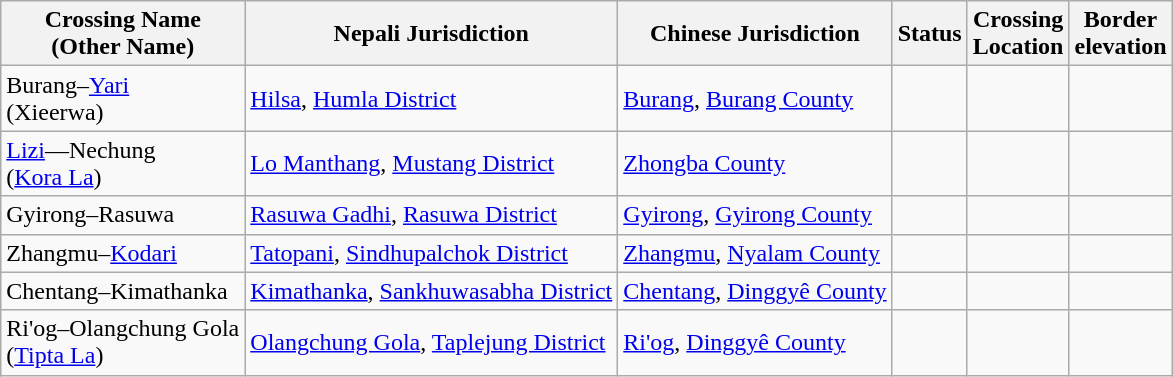<table class="wikitable">
<tr>
<th>Crossing Name<br>(Other Name)</th>
<th>Nepali Jurisdiction</th>
<th>Chinese Jurisdiction</th>
<th>Status</th>
<th>Crossing<br>Location</th>
<th>Border<br>elevation</th>
</tr>
<tr>
<td>Burang–<a href='#'>Yari</a><br>(Xieerwa)</td>
<td><a href='#'>Hilsa</a>, <a href='#'>Humla District</a></td>
<td><a href='#'>Burang</a>, <a href='#'>Burang County</a></td>
<td></td>
<td></td>
<td></td>
</tr>
<tr>
<td><a href='#'>Lizi</a>—Nechung<br>(<a href='#'>Kora La</a>)</td>
<td><a href='#'>Lo Manthang</a>, <a href='#'>Mustang District</a></td>
<td><a href='#'>Zhongba County</a></td>
<td></td>
<td></td>
<td></td>
</tr>
<tr>
<td>Gyirong–Rasuwa</td>
<td><a href='#'>Rasuwa Gadhi</a>, <a href='#'>Rasuwa District</a></td>
<td><a href='#'>Gyirong</a>, <a href='#'>Gyirong County</a></td>
<td></td>
<td></td>
<td></td>
</tr>
<tr>
<td>Zhangmu–<a href='#'>Kodari</a></td>
<td><a href='#'>Tatopani</a>, <a href='#'>Sindhupalchok District</a></td>
<td><a href='#'>Zhangmu</a>, <a href='#'>Nyalam County</a></td>
<td></td>
<td></td>
<td></td>
</tr>
<tr>
<td>Chentang–Kimathanka</td>
<td><a href='#'>Kimathanka</a>, <a href='#'>Sankhuwasabha District</a></td>
<td><a href='#'>Chentang</a>, <a href='#'>Dinggyê County</a></td>
<td></td>
<td></td>
<td></td>
</tr>
<tr>
<td>Ri'og–Olangchung Gola<br>(<a href='#'>Tipta La</a>)</td>
<td><a href='#'>Olangchung Gola</a>, <a href='#'>Taplejung District</a></td>
<td><a href='#'>Ri'og</a>, <a href='#'>Dinggyê County</a></td>
<td></td>
<td></td>
<td></td>
</tr>
</table>
